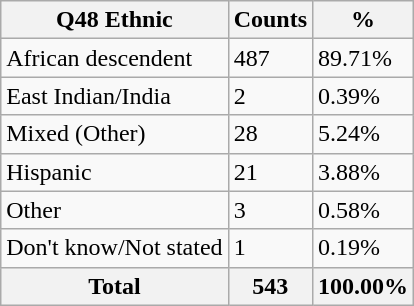<table class="wikitable sortable">
<tr>
<th>Q48 Ethnic</th>
<th>Counts</th>
<th>%</th>
</tr>
<tr>
<td>African descendent</td>
<td>487</td>
<td>89.71%</td>
</tr>
<tr>
<td>East Indian/India</td>
<td>2</td>
<td>0.39%</td>
</tr>
<tr>
<td>Mixed (Other)</td>
<td>28</td>
<td>5.24%</td>
</tr>
<tr>
<td>Hispanic</td>
<td>21</td>
<td>3.88%</td>
</tr>
<tr>
<td>Other</td>
<td>3</td>
<td>0.58%</td>
</tr>
<tr>
<td>Don't know/Not stated</td>
<td>1</td>
<td>0.19%</td>
</tr>
<tr>
<th>Total</th>
<th>543</th>
<th>100.00%</th>
</tr>
</table>
